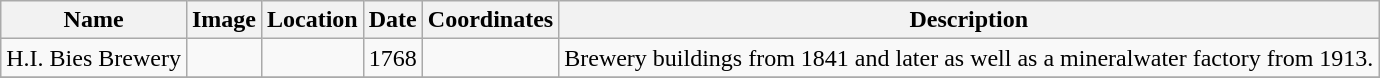<table class="wikitable sortable">
<tr>
<th>Name</th>
<th>Image</th>
<th>Location</th>
<th>Date</th>
<th>Coordinates</th>
<th>Description</th>
</tr>
<tr>
<td>H.I. Bies Brewery</td>
<td></td>
<td></td>
<td>1768</td>
<td></td>
<td>Brewery buildings from 1841 and later as well as a mineralwater factory from 1913.</td>
</tr>
<tr>
</tr>
</table>
